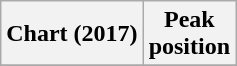<table class="wikitable plainrowheaders" style="text-align:center">
<tr>
<th scope="col">Chart (2017)</th>
<th scope="col">Peak<br>position</th>
</tr>
<tr>
</tr>
</table>
